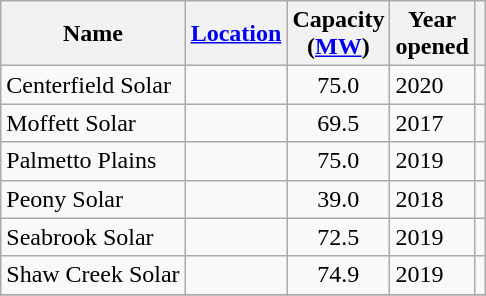<table class="wikitable sortable">
<tr>
<th>Name</th>
<th><a href='#'>Location</a></th>
<th>Capacity<br>(<a href='#'>MW</a>)</th>
<th>Year<br>opened</th>
<th></th>
</tr>
<tr>
<td>Centerfield Solar</td>
<td></td>
<td align= center>75.0</td>
<td>2020</td>
<td></td>
</tr>
<tr>
<td>Moffett Solar</td>
<td></td>
<td align=center>69.5</td>
<td>2017</td>
<td></td>
</tr>
<tr>
<td>Palmetto Plains</td>
<td></td>
<td align=center>75.0</td>
<td>2019</td>
<td></td>
</tr>
<tr>
<td>Peony Solar</td>
<td></td>
<td align=center>39.0</td>
<td>2018</td>
<td></td>
</tr>
<tr>
<td>Seabrook Solar</td>
<td></td>
<td align=center>72.5</td>
<td>2019</td>
<td></td>
</tr>
<tr>
<td>Shaw Creek Solar</td>
<td></td>
<td align=center>74.9</td>
<td>2019</td>
<td></td>
</tr>
<tr>
</tr>
</table>
